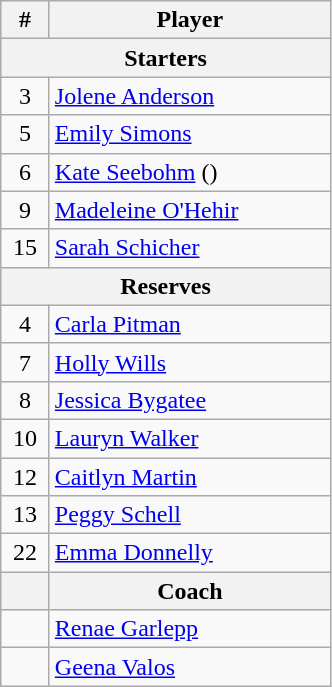<table class="wikitable" style="text-align:center">
<tr>
<th scope="col" width="25px">#</th>
<th scope="col" width="180px">Player</th>
</tr>
<tr>
<th scope="col" colspan="2">Starters</th>
</tr>
<tr>
<td>3</td>
<td style="text-align:left"><a href='#'>Jolene Anderson</a></td>
</tr>
<tr>
<td>5</td>
<td style="text-align:left"><a href='#'>Emily Simons</a></td>
</tr>
<tr>
<td>6</td>
<td style="text-align:left"><a href='#'>Kate Seebohm</a> ()</td>
</tr>
<tr>
<td>9</td>
<td style="text-align:left"><a href='#'>Madeleine O'Hehir</a></td>
</tr>
<tr>
<td>15</td>
<td style="text-align:left"><a href='#'>Sarah Schicher</a></td>
</tr>
<tr>
<th scope="col" colspan="2">Reserves</th>
</tr>
<tr>
<td>4</td>
<td style="text-align:left"><a href='#'>Carla Pitman</a></td>
</tr>
<tr>
<td>7</td>
<td style="text-align:left"><a href='#'>Holly Wills</a></td>
</tr>
<tr>
<td>8</td>
<td style="text-align:left"><a href='#'>Jessica Bygatee</a></td>
</tr>
<tr>
<td>10</td>
<td style="text-align:left"><a href='#'>Lauryn Walker</a></td>
</tr>
<tr>
<td>12</td>
<td style="text-align:left"><a href='#'>Caitlyn Martin</a></td>
</tr>
<tr>
<td>13</td>
<td style="text-align:left"><a href='#'>Peggy Schell</a></td>
</tr>
<tr>
<td>22</td>
<td style="text-align:left"><a href='#'>Emma Donnelly</a></td>
</tr>
<tr>
<th scope="col" width="25px"></th>
<th scope="col" width="180px">Coach</th>
</tr>
<tr>
<td></td>
<td style="text-align:left"><a href='#'>Renae Garlepp</a></td>
</tr>
<tr>
<td></td>
<td style="text-align:left"><a href='#'>Geena Valos</a></td>
</tr>
</table>
